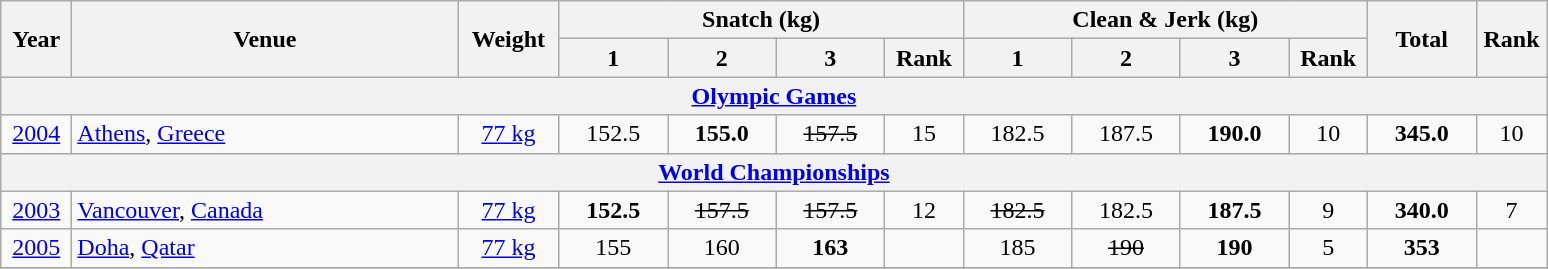<table class="wikitable" style="text-align:center;">
<tr>
<th rowspan=2 width=40>Year</th>
<th rowspan=2 width=250>Venue</th>
<th rowspan=2 width=60>Weight</th>
<th colspan=4>Snatch (kg)</th>
<th colspan=4>Clean & Jerk (kg)</th>
<th rowspan=2 width=65>Total</th>
<th rowspan=2 width=40>Rank</th>
</tr>
<tr>
<th width=65>1</th>
<th width=65>2</th>
<th width=65>3</th>
<th width=45>Rank</th>
<th width=65>1</th>
<th width=65>2</th>
<th width=65>3</th>
<th width=45>Rank</th>
</tr>
<tr>
<th colspan=13><a href='#'>Olympic Games</a></th>
</tr>
<tr>
<td><a href='#'>2004</a></td>
<td align=left> <a href='#'>Athens</a>, <a href='#'>Greece</a></td>
<td><a href='#'>77 kg</a></td>
<td>152.5</td>
<td><strong>155.0</strong></td>
<td><s>157.5</s></td>
<td>15</td>
<td>182.5</td>
<td>187.5</td>
<td><strong>190.0</strong></td>
<td>10</td>
<td><strong>345.0</strong></td>
<td>10</td>
</tr>
<tr>
<th colspan=13><a href='#'>World Championships</a></th>
</tr>
<tr>
<td><a href='#'>2003</a></td>
<td align=left> <a href='#'>Vancouver</a>, <a href='#'>Canada</a></td>
<td><a href='#'>77 kg</a></td>
<td><strong>152.5</strong></td>
<td><s>157.5</s></td>
<td><s>157.5</s></td>
<td>12</td>
<td><s>182.5</s></td>
<td>182.5</td>
<td><strong>187.5</strong></td>
<td>9</td>
<td><strong>340.0</strong></td>
<td>7</td>
</tr>
<tr>
<td><a href='#'>2005</a></td>
<td align=left> <a href='#'>Doha</a>, <a href='#'>Qatar</a></td>
<td><a href='#'>77 kg</a></td>
<td>155</td>
<td>160</td>
<td><strong>163</strong></td>
<td></td>
<td>185</td>
<td><s>190</s></td>
<td><strong>190</strong></td>
<td>5</td>
<td><strong>353</strong></td>
<td></td>
</tr>
<tr>
</tr>
</table>
